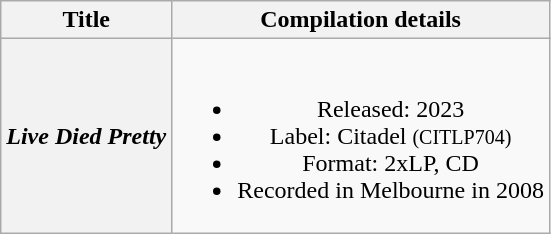<table class="wikitable plainrowheaders" style="text-align:center;" border="1">
<tr>
<th>Title</th>
<th>Compilation details</th>
</tr>
<tr>
<th scope="row"><em>Live Died Pretty</em></th>
<td><br><ul><li>Released: 2023</li><li>Label: Citadel <small>(CITLP704)</small></li><li>Format: 2xLP, CD</li><li>Recorded in Melbourne in 2008</li></ul></td>
</tr>
</table>
